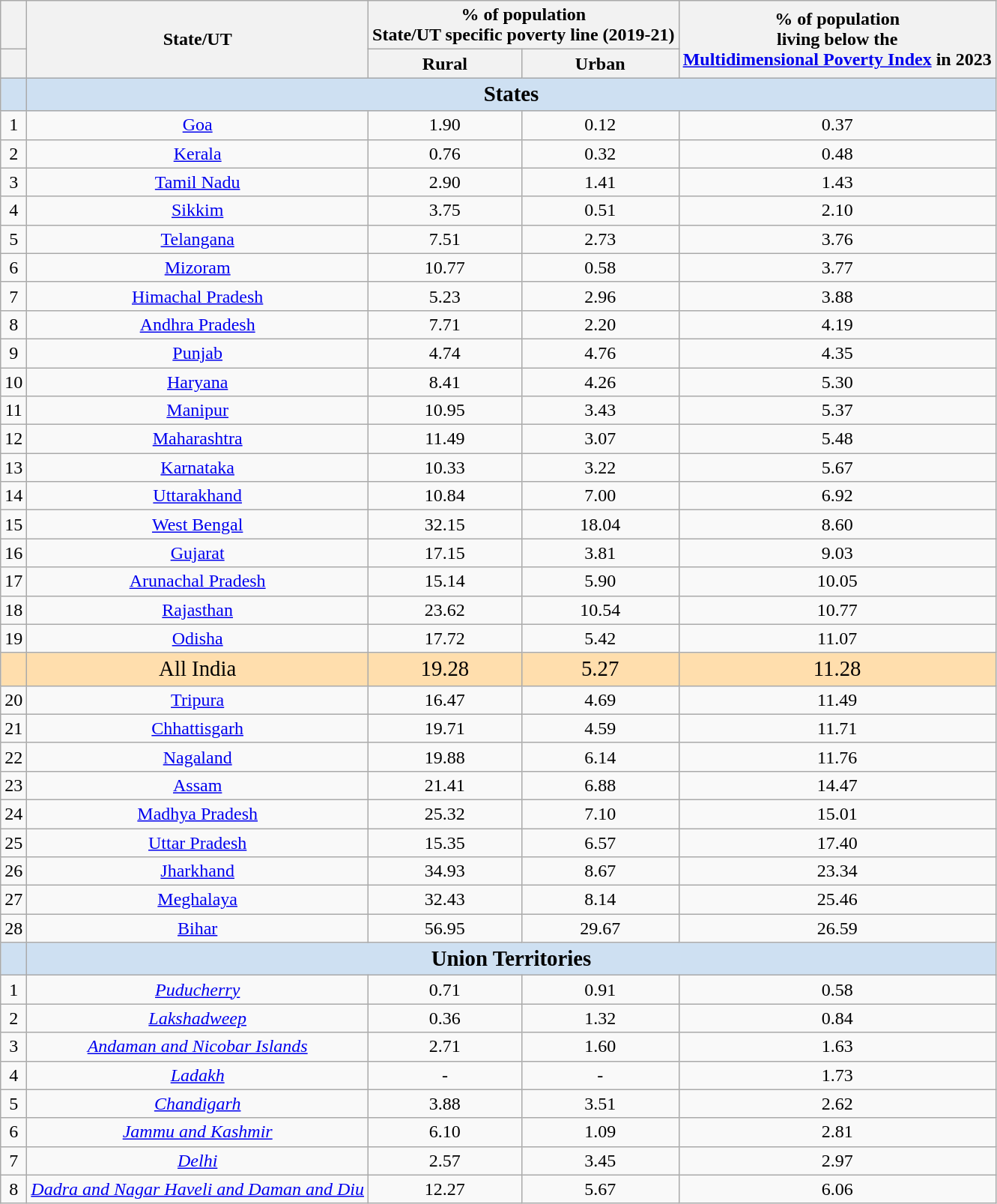<table class="wikitable sortable" style="text-align:center;">
<tr>
<th></th>
<th rowspan="2">State/UT</th>
<th colspan="2">% of population<br>State/UT specific poverty line (2019-21)</th>
<th rowspan="2">% of population<br>living below the<br><a href='#'>Multidimensional Poverty Index</a> in 2023</th>
</tr>
<tr>
<th></th>
<th>Rural</th>
<th>Urban</th>
</tr>
<tr bgcolor="#CEE0F2">
<td></td>
<td colspan="4"><strong><big>States</big></strong></td>
</tr>
<tr>
<td>1</td>
<td><a href='#'>Goa</a></td>
<td>1.90</td>
<td>0.12</td>
<td>0.37</td>
</tr>
<tr>
<td>2</td>
<td><a href='#'>Kerala</a></td>
<td>0.76</td>
<td>0.32</td>
<td>0.48</td>
</tr>
<tr>
<td>3</td>
<td><a href='#'>Tamil Nadu</a></td>
<td>2.90</td>
<td>1.41</td>
<td>1.43</td>
</tr>
<tr>
<td>4</td>
<td><a href='#'>Sikkim</a></td>
<td>3.75</td>
<td>0.51</td>
<td>2.10</td>
</tr>
<tr>
<td>5</td>
<td><a href='#'>Telangana</a></td>
<td>7.51</td>
<td>2.73</td>
<td>3.76</td>
</tr>
<tr>
<td>6</td>
<td><a href='#'>Mizoram</a></td>
<td>10.77</td>
<td>0.58</td>
<td>3.77</td>
</tr>
<tr>
<td>7</td>
<td><a href='#'>Himachal Pradesh</a></td>
<td>5.23</td>
<td>2.96</td>
<td>3.88</td>
</tr>
<tr>
<td>8</td>
<td><a href='#'>Andhra Pradesh</a></td>
<td>7.71</td>
<td>2.20</td>
<td>4.19</td>
</tr>
<tr>
<td>9</td>
<td><a href='#'>Punjab</a></td>
<td>4.74</td>
<td>4.76</td>
<td>4.35</td>
</tr>
<tr>
<td>10</td>
<td><a href='#'>Haryana</a></td>
<td>8.41</td>
<td>4.26</td>
<td>5.30</td>
</tr>
<tr>
<td>11</td>
<td><a href='#'>Manipur</a></td>
<td>10.95</td>
<td>3.43</td>
<td>5.37</td>
</tr>
<tr>
<td>12</td>
<td><a href='#'>Maharashtra</a></td>
<td>11.49</td>
<td>3.07</td>
<td>5.48</td>
</tr>
<tr>
<td>13</td>
<td><a href='#'>Karnataka</a></td>
<td>10.33</td>
<td>3.22</td>
<td>5.67</td>
</tr>
<tr>
<td>14</td>
<td><a href='#'>Uttarakhand</a></td>
<td>10.84</td>
<td>7.00</td>
<td>6.92</td>
</tr>
<tr>
<td>15</td>
<td><a href='#'>West Bengal</a></td>
<td>32.15</td>
<td>18.04</td>
<td>8.60</td>
</tr>
<tr>
<td>16</td>
<td><a href='#'>Gujarat</a></td>
<td>17.15</td>
<td>3.81</td>
<td>9.03</td>
</tr>
<tr>
<td>17</td>
<td><a href='#'>Arunachal Pradesh</a></td>
<td>15.14</td>
<td>5.90</td>
<td>10.05</td>
</tr>
<tr>
<td>18</td>
<td><a href='#'>Rajasthan</a></td>
<td>23.62</td>
<td>10.54</td>
<td>10.77</td>
</tr>
<tr>
<td>19</td>
<td><a href='#'>Odisha</a></td>
<td>17.72</td>
<td>5.42</td>
<td>11.07</td>
</tr>
<tr bgcolor="#ffdead">
<td></td>
<td><big>All India</big></td>
<td><big>19.28</big></td>
<td><big>5.27</big></td>
<td><big>11.28</big></td>
</tr>
<tr>
<td>20</td>
<td><a href='#'>Tripura</a></td>
<td>16.47</td>
<td>4.69</td>
<td>11.49</td>
</tr>
<tr>
<td>21</td>
<td><a href='#'>Chhattisgarh</a></td>
<td>19.71</td>
<td>4.59</td>
<td>11.71</td>
</tr>
<tr>
<td>22</td>
<td><a href='#'>Nagaland</a></td>
<td>19.88</td>
<td>6.14</td>
<td>11.76</td>
</tr>
<tr>
<td>23</td>
<td><a href='#'>Assam</a></td>
<td>21.41</td>
<td>6.88</td>
<td>14.47</td>
</tr>
<tr>
<td>24</td>
<td><a href='#'>Madhya Pradesh</a></td>
<td>25.32</td>
<td>7.10</td>
<td>15.01</td>
</tr>
<tr>
<td>25</td>
<td><a href='#'>Uttar Pradesh</a></td>
<td>15.35</td>
<td>6.57</td>
<td>17.40</td>
</tr>
<tr>
<td>26</td>
<td><a href='#'>Jharkhand</a></td>
<td>34.93</td>
<td>8.67</td>
<td>23.34</td>
</tr>
<tr>
<td>27</td>
<td><a href='#'>Meghalaya</a></td>
<td>32.43</td>
<td>8.14</td>
<td>25.46</td>
</tr>
<tr>
<td>28</td>
<td><a href='#'>Bihar</a></td>
<td>56.95</td>
<td>29.67</td>
<td>26.59</td>
</tr>
<tr bgcolor="#CEE0F2">
<td></td>
<td colspan="4"><strong><big>Union Territories</big></strong></td>
</tr>
<tr>
<td>1</td>
<td><em><a href='#'>Puducherry</a></em></td>
<td>0.71</td>
<td>0.91</td>
<td>0.58</td>
</tr>
<tr>
<td>2</td>
<td><em><a href='#'>Lakshadweep</a></em></td>
<td>0.36</td>
<td>1.32</td>
<td>0.84</td>
</tr>
<tr>
<td>3</td>
<td><em><a href='#'>Andaman and Nicobar Islands</a></em></td>
<td>2.71</td>
<td>1.60</td>
<td>1.63</td>
</tr>
<tr>
<td>4</td>
<td><em><a href='#'>Ladakh</a></em></td>
<td>-</td>
<td>-</td>
<td>1.73</td>
</tr>
<tr>
<td>5</td>
<td><em><a href='#'>Chandigarh</a></em></td>
<td>3.88</td>
<td>3.51</td>
<td>2.62</td>
</tr>
<tr>
<td>6</td>
<td><em><a href='#'>Jammu and Kashmir</a></em></td>
<td>6.10</td>
<td>1.09</td>
<td>2.81</td>
</tr>
<tr>
<td>7</td>
<td><em><a href='#'>Delhi</a></em></td>
<td>2.57</td>
<td>3.45</td>
<td>2.97</td>
</tr>
<tr>
<td>8</td>
<td><em><a href='#'>Dadra and Nagar Haveli and Daman and Diu</a></em></td>
<td>12.27</td>
<td>5.67</td>
<td>6.06</td>
</tr>
</table>
